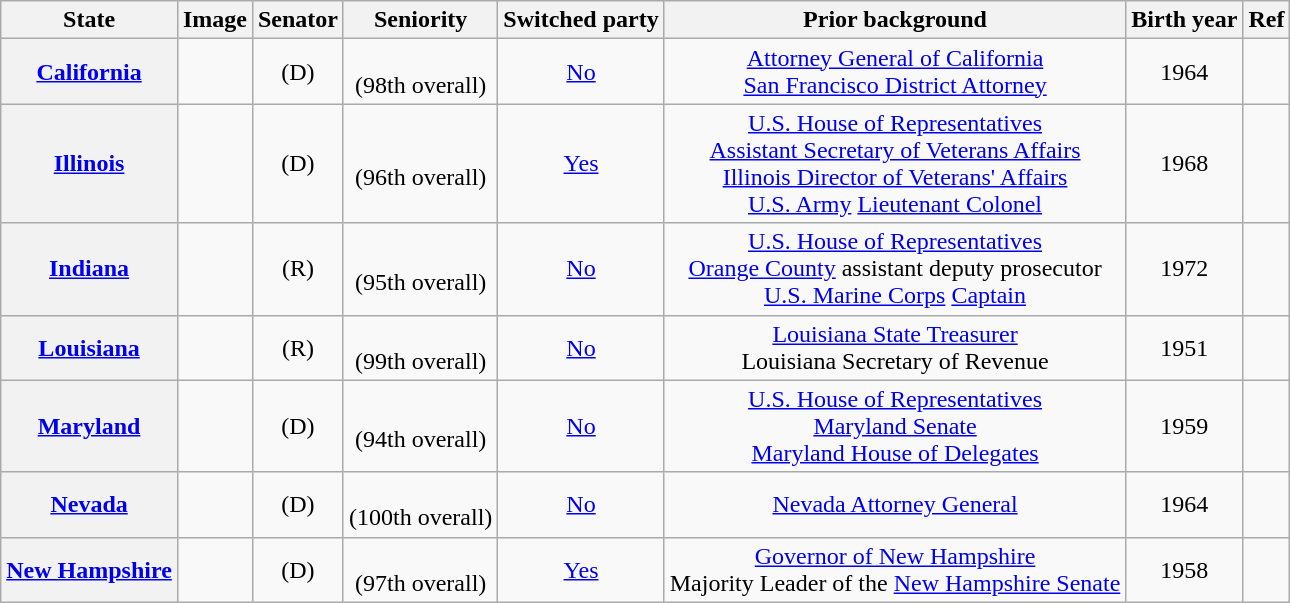<table class="sortable wikitable" style="text-align:center">
<tr>
<th>State</th>
<th>Image</th>
<th>Senator</th>
<th>Seniority</th>
<th>Switched party</th>
<th>Prior background</th>
<th>Birth year</th>
<th>Ref</th>
</tr>
<tr>
<th><a href='#'>California</a></th>
<td></td>
<td> (D)</td>
<td><br>(98th overall)</td>
<td><a href='#'>No</a><br></td>
<td><a href='#'>Attorney General of California</a><br><a href='#'>San Francisco District Attorney</a></td>
<td>1964</td>
<td></td>
</tr>
<tr>
<th><a href='#'>Illinois</a></th>
<td></td>
<td> (D)</td>
<td><br>(96th overall)</td>
<td><a href='#'>Yes</a><br></td>
<td><a href='#'>U.S. House of Representatives</a><br><a href='#'>Assistant Secretary of Veterans Affairs</a><br><a href='#'>Illinois Director of Veterans' Affairs</a><br><a href='#'>U.S. Army</a> <a href='#'>Lieutenant Colonel</a></td>
<td>1968</td>
<td></td>
</tr>
<tr>
<th><a href='#'>Indiana</a></th>
<td></td>
<td> (R)</td>
<td><br>(95th overall)</td>
<td><a href='#'>No</a><br></td>
<td><a href='#'>U.S. House of Representatives</a><br><a href='#'>Orange County</a> assistant deputy prosecutor<br><a href='#'>U.S. Marine Corps</a> <a href='#'>Captain</a></td>
<td>1972</td>
<td></td>
</tr>
<tr>
<th><a href='#'>Louisiana</a></th>
<td></td>
<td> (R)</td>
<td><br>(99th overall)</td>
<td><a href='#'>No</a><br></td>
<td><a href='#'>Louisiana State Treasurer</a><br>Louisiana Secretary of Revenue</td>
<td>1951</td>
<td></td>
</tr>
<tr>
<th><a href='#'>Maryland</a></th>
<td></td>
<td> (D)</td>
<td><br>(94th overall)</td>
<td><a href='#'>No</a><br></td>
<td><a href='#'>U.S. House of Representatives</a><br><a href='#'>Maryland Senate</a><br><a href='#'>Maryland House of Delegates</a></td>
<td>1959</td>
<td></td>
</tr>
<tr>
<th><a href='#'>Nevada</a></th>
<td></td>
<td> (D)</td>
<td><br>(100th overall)</td>
<td><a href='#'>No</a><br></td>
<td><a href='#'>Nevada Attorney General</a></td>
<td>1964</td>
<td></td>
</tr>
<tr>
<th><a href='#'>New Hampshire</a></th>
<td></td>
<td> (D)</td>
<td><br>(97th overall)</td>
<td><a href='#'>Yes</a><br></td>
<td><a href='#'>Governor of New Hampshire</a><br>Majority Leader of the <a href='#'>New Hampshire Senate</a></td>
<td>1958</td>
<td></td>
</tr>
</table>
